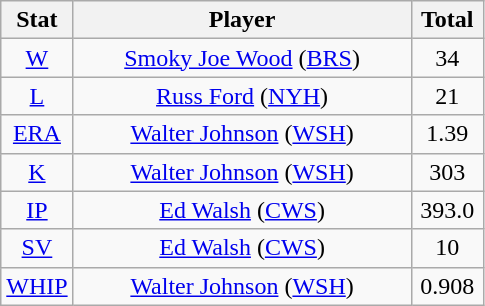<table class="wikitable" style="text-align:center;">
<tr>
<th style="width:15%;">Stat</th>
<th>Player</th>
<th style="width:15%;">Total</th>
</tr>
<tr>
<td><a href='#'>W</a></td>
<td><a href='#'>Smoky Joe Wood</a> (<a href='#'>BRS</a>)</td>
<td>34</td>
</tr>
<tr>
<td><a href='#'>L</a></td>
<td><a href='#'>Russ Ford</a> (<a href='#'>NYH</a>)</td>
<td>21</td>
</tr>
<tr>
<td><a href='#'>ERA</a></td>
<td><a href='#'>Walter Johnson</a> (<a href='#'>WSH</a>)</td>
<td>1.39</td>
</tr>
<tr>
<td><a href='#'>K</a></td>
<td><a href='#'>Walter Johnson</a> (<a href='#'>WSH</a>)</td>
<td>303</td>
</tr>
<tr>
<td><a href='#'>IP</a></td>
<td><a href='#'>Ed Walsh</a> (<a href='#'>CWS</a>)</td>
<td>393.0</td>
</tr>
<tr>
<td><a href='#'>SV</a></td>
<td><a href='#'>Ed Walsh</a> (<a href='#'>CWS</a>)</td>
<td>10</td>
</tr>
<tr>
<td><a href='#'>WHIP</a></td>
<td><a href='#'>Walter Johnson</a> (<a href='#'>WSH</a>)</td>
<td>0.908</td>
</tr>
</table>
